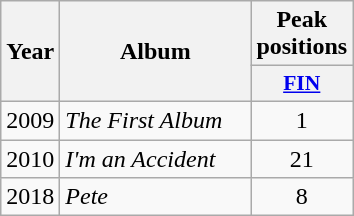<table class="wikitable">
<tr>
<th rowspan="2" style="text-align:center; width:10px;">Year</th>
<th rowspan="2" style="text-align:center; width:120px;">Album</th>
<th style="text-align:center; width:20px;">Peak positions</th>
</tr>
<tr>
<th scope="col" style="width:3em;font-size:90%;"><a href='#'>FIN</a><br></th>
</tr>
<tr>
<td style="text-align:center;">2009</td>
<td><em>The First Album</em></td>
<td style="text-align:center;">1</td>
</tr>
<tr>
<td style="text-align:center;">2010</td>
<td><em>I'm an Accident</em></td>
<td style="text-align:center;">21</td>
</tr>
<tr>
<td style="text-align:center;">2018</td>
<td><em>Pete</em></td>
<td style="text-align:center;">8<br></td>
</tr>
</table>
